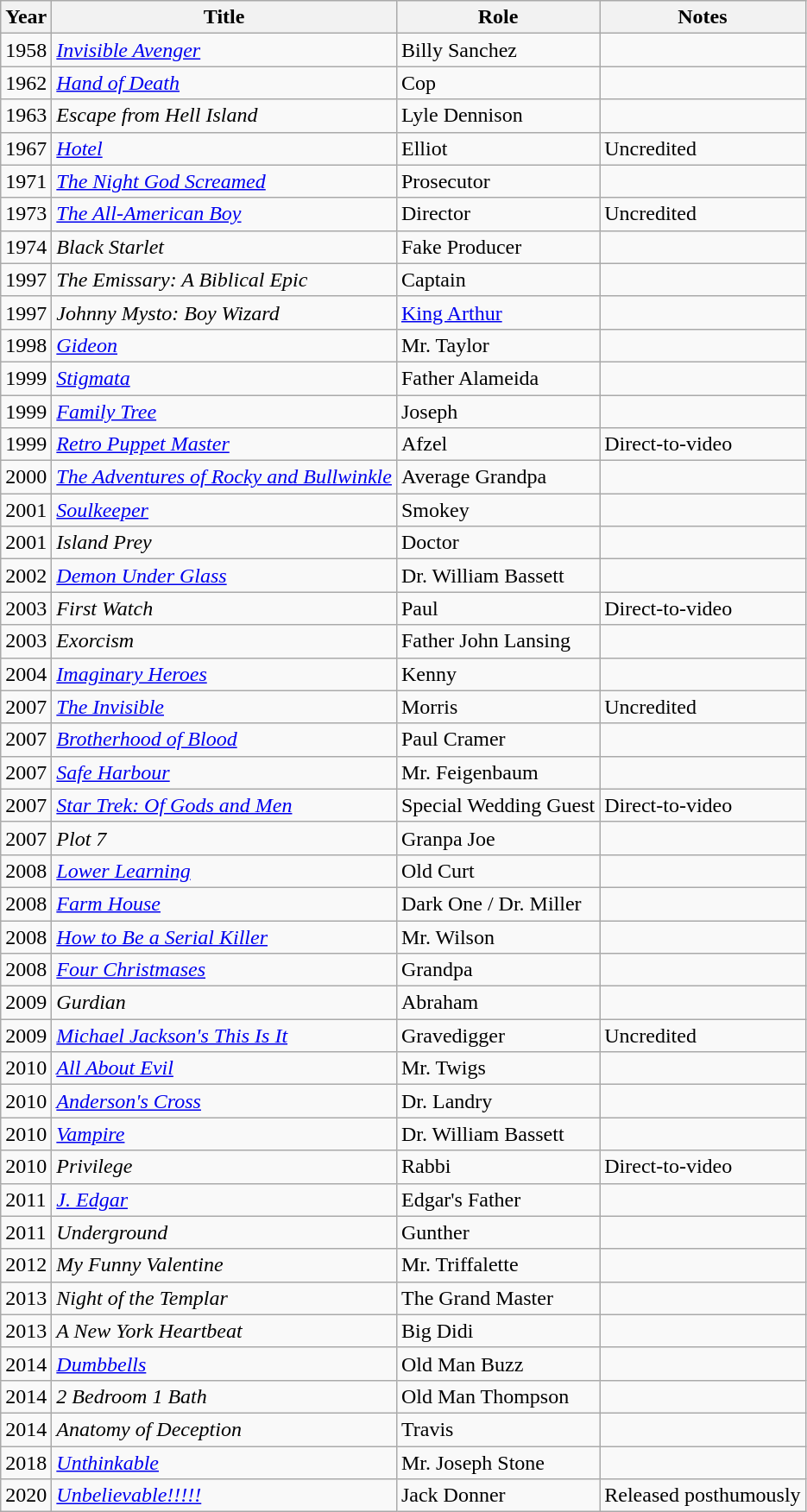<table class="wikitable sortable">
<tr>
<th>Year</th>
<th>Title</th>
<th>Role</th>
<th>Notes</th>
</tr>
<tr>
<td>1958</td>
<td><em><a href='#'>Invisible Avenger</a></em></td>
<td>Billy Sanchez</td>
<td></td>
</tr>
<tr>
<td>1962</td>
<td><a href='#'><em>Hand of Death</em></a></td>
<td>Cop</td>
<td></td>
</tr>
<tr>
<td>1963</td>
<td><em>Escape from Hell Island</em></td>
<td>Lyle Dennison</td>
<td></td>
</tr>
<tr>
<td>1967</td>
<td><a href='#'><em>Hotel</em></a></td>
<td>Elliot</td>
<td>Uncredited</td>
</tr>
<tr>
<td>1971</td>
<td><em><a href='#'>The Night God Screamed</a></em></td>
<td>Prosecutor</td>
<td></td>
</tr>
<tr>
<td>1973</td>
<td><a href='#'><em>The All-American Boy</em></a></td>
<td>Director</td>
<td>Uncredited</td>
</tr>
<tr>
<td>1974</td>
<td><em>Black Starlet</em></td>
<td>Fake Producer</td>
<td></td>
</tr>
<tr>
<td>1997</td>
<td><em>The Emissary: A Biblical Epic</em></td>
<td>Captain</td>
<td></td>
</tr>
<tr>
<td>1997</td>
<td><em>Johnny Mysto: Boy Wizard</em></td>
<td><a href='#'>King Arthur</a></td>
<td></td>
</tr>
<tr>
<td>1998</td>
<td><a href='#'><em>Gideon</em></a></td>
<td>Mr. Taylor</td>
<td></td>
</tr>
<tr>
<td>1999</td>
<td><a href='#'><em>Stigmata</em></a></td>
<td>Father Alameida</td>
<td></td>
</tr>
<tr>
<td>1999</td>
<td><a href='#'><em>Family Tree</em></a></td>
<td>Joseph</td>
<td></td>
</tr>
<tr>
<td>1999</td>
<td><em><a href='#'>Retro Puppet Master</a></em></td>
<td>Afzel</td>
<td>Direct-to-video</td>
</tr>
<tr>
<td>2000</td>
<td><a href='#'><em>The Adventures of Rocky and Bullwinkle</em></a></td>
<td>Average Grandpa</td>
<td></td>
</tr>
<tr>
<td>2001</td>
<td><em><a href='#'>Soulkeeper</a></em></td>
<td>Smokey</td>
<td></td>
</tr>
<tr>
<td>2001</td>
<td><em>Island Prey</em></td>
<td>Doctor</td>
<td></td>
</tr>
<tr>
<td>2002</td>
<td><em><a href='#'>Demon Under Glass</a></em></td>
<td>Dr. William Bassett</td>
<td></td>
</tr>
<tr>
<td>2003</td>
<td><em>First Watch</em></td>
<td>Paul</td>
<td>Direct-to-video</td>
</tr>
<tr>
<td>2003</td>
<td><em>Exorcism</em></td>
<td>Father John Lansing</td>
<td></td>
</tr>
<tr>
<td>2004</td>
<td><em><a href='#'>Imaginary Heroes</a></em></td>
<td>Kenny</td>
<td></td>
</tr>
<tr>
<td>2007</td>
<td><a href='#'><em>The Invisible</em></a></td>
<td>Morris</td>
<td>Uncredited</td>
</tr>
<tr>
<td>2007</td>
<td><em><a href='#'>Brotherhood of Blood</a></em></td>
<td>Paul Cramer</td>
<td></td>
</tr>
<tr>
<td>2007</td>
<td><a href='#'><em>Safe Harbour</em></a></td>
<td>Mr. Feigenbaum</td>
<td></td>
</tr>
<tr>
<td>2007</td>
<td><em><a href='#'>Star Trek: Of Gods and Men</a></em></td>
<td>Special Wedding Guest</td>
<td>Direct-to-video</td>
</tr>
<tr>
<td>2007</td>
<td><em>Plot 7</em></td>
<td>Granpa Joe</td>
<td></td>
</tr>
<tr>
<td>2008</td>
<td><em><a href='#'>Lower Learning</a></em></td>
<td>Old Curt</td>
<td></td>
</tr>
<tr>
<td>2008</td>
<td><a href='#'><em>Farm House</em></a></td>
<td>Dark One / Dr. Miller</td>
<td></td>
</tr>
<tr>
<td>2008</td>
<td><em><a href='#'>How to Be a Serial Killer</a></em></td>
<td>Mr. Wilson</td>
<td></td>
</tr>
<tr>
<td>2008</td>
<td><em><a href='#'>Four Christmases</a></em></td>
<td>Grandpa</td>
<td></td>
</tr>
<tr>
<td>2009</td>
<td><em>Gurdian</em></td>
<td>Abraham</td>
<td></td>
</tr>
<tr>
<td>2009</td>
<td><em><a href='#'>Michael Jackson's This Is It</a></em></td>
<td>Gravedigger</td>
<td>Uncredited</td>
</tr>
<tr>
<td>2010</td>
<td><em><a href='#'>All About Evil</a></em></td>
<td>Mr. Twigs</td>
<td></td>
</tr>
<tr>
<td>2010</td>
<td><em><a href='#'>Anderson's Cross</a></em></td>
<td>Dr. Landry</td>
<td></td>
</tr>
<tr>
<td>2010</td>
<td><a href='#'><em>Vampire</em></a></td>
<td>Dr. William Bassett</td>
<td></td>
</tr>
<tr>
<td>2010</td>
<td><em>Privilege</em></td>
<td>Rabbi</td>
<td>Direct-to-video</td>
</tr>
<tr>
<td>2011</td>
<td><em><a href='#'>J. Edgar</a></em></td>
<td>Edgar's Father</td>
<td></td>
</tr>
<tr>
<td>2011</td>
<td><em>Underground</em></td>
<td>Gunther</td>
<td></td>
</tr>
<tr>
<td>2012</td>
<td><em>My Funny Valentine</em></td>
<td>Mr. Triffalette</td>
<td></td>
</tr>
<tr>
<td>2013</td>
<td><em>Night of the Templar</em></td>
<td>The Grand Master</td>
<td></td>
</tr>
<tr>
<td>2013</td>
<td><em>A New York Heartbeat</em></td>
<td>Big Didi</td>
<td></td>
</tr>
<tr>
<td>2014</td>
<td><a href='#'><em>Dumbbells</em></a></td>
<td>Old Man Buzz</td>
<td></td>
</tr>
<tr>
<td>2014</td>
<td><em>2 Bedroom 1 Bath</em></td>
<td>Old Man Thompson</td>
<td></td>
</tr>
<tr>
<td>2014</td>
<td><em>Anatomy of Deception</em></td>
<td>Travis</td>
<td></td>
</tr>
<tr>
<td>2018</td>
<td><em><a href='#'>Unthinkable</a></em></td>
<td>Mr. Joseph Stone</td>
<td></td>
</tr>
<tr>
<td>2020</td>
<td><em><a href='#'>Unbelievable!!!!!</a></em></td>
<td>Jack Donner</td>
<td>Released posthumously</td>
</tr>
</table>
